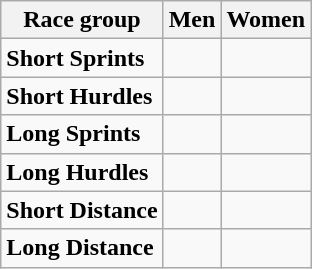<table class="wikitable">
<tr>
<th scope="col">Race group</th>
<th scope="col">Men</th>
<th scope="col">Women</th>
</tr>
<tr>
<td><strong>Short Sprints</strong></td>
<td> </td>
<td> </td>
</tr>
<tr>
<td><strong>Short Hurdles</strong></td>
<td> </td>
<td> </td>
</tr>
<tr>
<td><strong>Long Sprints</strong></td>
<td> </td>
<td> </td>
</tr>
<tr>
<td><strong>Long Hurdles</strong></td>
<td> </td>
<td> </td>
</tr>
<tr>
<td><strong>Short Distance</strong></td>
<td> </td>
<td> </td>
</tr>
<tr>
<td><strong>Long Distance</strong></td>
<td> </td>
<td> </td>
</tr>
</table>
